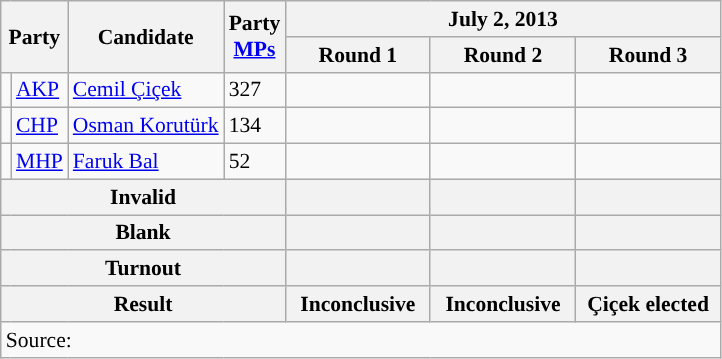<table class=wikitable style="font-size:90%;">
<tr>
<th rowspan="2" colspan="2">Party</th>
<th rowspan="2">Candidate</th>
<th rowspan="2">Party<br><a href='#'>MPs</a></th>
<th colspan="3">July 2, 2013</th>
</tr>
<tr>
<th width="90px">Round 1<br></th>
<th width="90px">Round 2<br></th>
<th width="90px">Round 3<br></th>
</tr>
<tr>
<td style="background: "></td>
<td><a href='#'>AKP</a></td>
<td><a href='#'>Cemil Çiçek</a></td>
<td>327</td>
<td></td>
<td></td>
<td></td>
</tr>
<tr>
<td style="background: "></td>
<td><a href='#'>CHP</a></td>
<td><a href='#'>Osman Korutürk</a></td>
<td>134</td>
<td></td>
<td></td>
<td></td>
</tr>
<tr>
<td style="background: "></td>
<td><a href='#'>MHP</a></td>
<td><a href='#'>Faruk Bal</a></td>
<td>52</td>
<td></td>
<td></td>
<td></td>
</tr>
<tr>
<th colspan="4">Invalid</th>
<th></th>
<th></th>
<th></th>
</tr>
<tr>
<th colspan="4">Blank</th>
<th></th>
<th></th>
<th></th>
</tr>
<tr>
<th colspan="4"><strong>Turnout</strong></th>
<th></th>
<th></th>
<th></th>
</tr>
<tr>
<th colspan="4"><strong>Result</strong></th>
<th>Inconclusive</th>
<th>Inconclusive</th>
<th>Çiçek elected</th>
</tr>
<tr>
<td colspan="7">Source: </td>
</tr>
</table>
